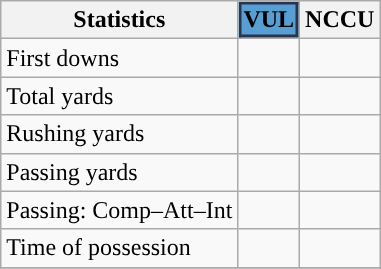<table class="wikitable" style="float: left;">
<tr>
<th>Statistics</th>
<th style="background-color:#579FD3;color:#000000;box-shadow: inset 2px 2px 0 #2A344E, inset -2px -2px 0 #2A344E">VUL</th>
<th>NCCU</th>
</tr>
<tr>
<td>First downs</td>
<td></td>
<td></td>
</tr>
<tr>
<td>Total yards</td>
<td></td>
<td></td>
</tr>
<tr>
<td>Rushing yards</td>
<td></td>
<td></td>
</tr>
<tr>
<td>Passing yards</td>
<td></td>
<td></td>
</tr>
<tr>
<td>Passing: Comp–Att–Int</td>
<td></td>
<td></td>
</tr>
<tr>
<td>Time of possession</td>
<td></td>
<td></td>
</tr>
<tr>
</tr>
</table>
